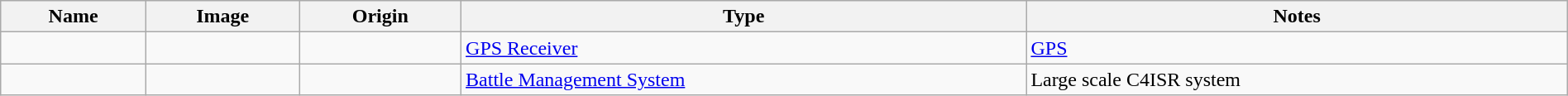<table class="wikitable" style="width:100%;">
<tr>
<th>Name</th>
<th>Image</th>
<th>Origin</th>
<th>Type</th>
<th>Notes</th>
</tr>
<tr>
<td></td>
<td></td>
<td></td>
<td><a href='#'>GPS Receiver</a></td>
<td><a href='#'>GPS</a></td>
</tr>
<tr>
<td></td>
<td></td>
<td></td>
<td><a href='#'>Battle Management System</a></td>
<td>Large scale C4ISR system</td>
</tr>
</table>
